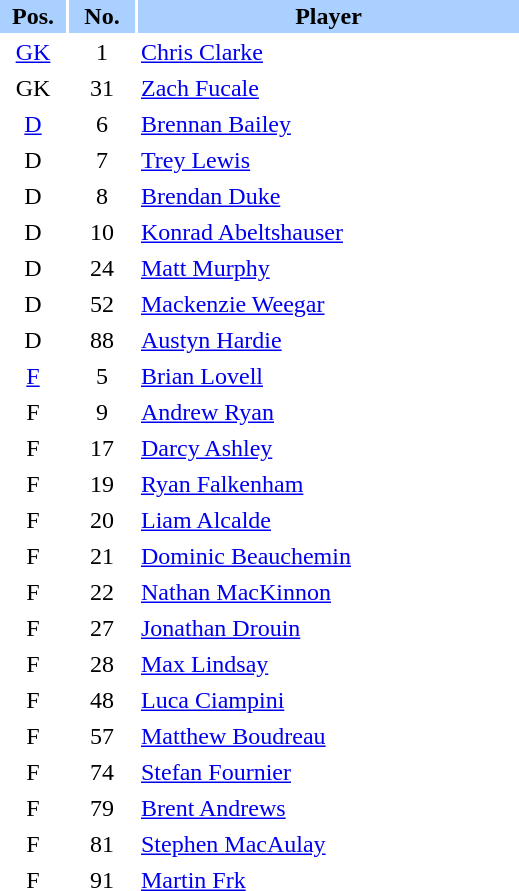<table border="0" cellspacing="2" cellpadding="2">
<tr bgcolor=AAD0FF>
<th width=40>Pos.</th>
<th width=40>No.</th>
<th width=250>Player</th>
</tr>
<tr>
<td style="text-align:center;"><a href='#'>GK</a></td>
<td style="text-align:center;">1</td>
<td><a href='#'>Chris Clarke</a></td>
</tr>
<tr>
<td style="text-align:center;">GK</td>
<td style="text-align:center;">31</td>
<td><a href='#'>Zach Fucale</a></td>
</tr>
<tr>
<td style="text-align:center;"><a href='#'>D</a></td>
<td style="text-align:center;">6</td>
<td><a href='#'>Brennan Bailey</a></td>
</tr>
<tr>
<td style="text-align:center;">D</td>
<td style="text-align:center;">7</td>
<td><a href='#'>Trey Lewis</a></td>
</tr>
<tr>
<td style="text-align:center;">D</td>
<td style="text-align:center;">8</td>
<td><a href='#'>Brendan Duke</a></td>
</tr>
<tr>
<td style="text-align:center;">D</td>
<td style="text-align:center;">10</td>
<td><a href='#'>Konrad Abeltshauser</a></td>
</tr>
<tr>
<td style="text-align:center;">D</td>
<td style="text-align:center;">24</td>
<td><a href='#'>Matt Murphy</a></td>
</tr>
<tr>
<td style="text-align:center;">D</td>
<td style="text-align:center;">52</td>
<td><a href='#'>Mackenzie Weegar</a></td>
</tr>
<tr>
<td style="text-align:center;">D</td>
<td style="text-align:center;">88</td>
<td><a href='#'>Austyn Hardie</a></td>
</tr>
<tr>
<td style="text-align:center;"><a href='#'>F</a></td>
<td style="text-align:center;">5</td>
<td><a href='#'>Brian Lovell</a></td>
</tr>
<tr>
<td style="text-align:center;">F</td>
<td style="text-align:center;">9</td>
<td><a href='#'>Andrew Ryan</a></td>
</tr>
<tr>
<td style="text-align:center;">F</td>
<td style="text-align:center;">17</td>
<td><a href='#'>Darcy Ashley</a></td>
</tr>
<tr>
<td style="text-align:center;">F</td>
<td style="text-align:center;">19</td>
<td><a href='#'>Ryan Falkenham</a></td>
</tr>
<tr>
<td style="text-align:center;">F</td>
<td style="text-align:center;">20</td>
<td><a href='#'>Liam Alcalde</a></td>
</tr>
<tr>
<td style="text-align:center;">F</td>
<td style="text-align:center;">21</td>
<td><a href='#'>Dominic Beauchemin</a></td>
</tr>
<tr>
<td style="text-align:center;">F</td>
<td style="text-align:center;">22</td>
<td><a href='#'>Nathan MacKinnon</a></td>
</tr>
<tr>
<td style="text-align:center;">F</td>
<td style="text-align:center;">27</td>
<td><a href='#'>Jonathan Drouin</a></td>
</tr>
<tr>
<td style="text-align:center;">F</td>
<td style="text-align:center;">28</td>
<td><a href='#'>Max Lindsay</a></td>
</tr>
<tr>
<td style="text-align:center;">F</td>
<td style="text-align:center;">48</td>
<td><a href='#'>Luca Ciampini</a></td>
</tr>
<tr>
<td style="text-align:center;">F</td>
<td style="text-align:center;">57</td>
<td><a href='#'>Matthew Boudreau</a></td>
</tr>
<tr>
<td style="text-align:center;">F</td>
<td style="text-align:center;">74</td>
<td><a href='#'>Stefan Fournier</a></td>
</tr>
<tr>
<td style="text-align:center;">F</td>
<td style="text-align:center;">79</td>
<td><a href='#'>Brent Andrews</a></td>
</tr>
<tr>
<td style="text-align:center;">F</td>
<td style="text-align:center;">81</td>
<td><a href='#'>Stephen MacAulay</a></td>
</tr>
<tr>
<td style="text-align:center;">F</td>
<td style="text-align:center;">91</td>
<td><a href='#'>Martin Frk</a></td>
</tr>
</table>
